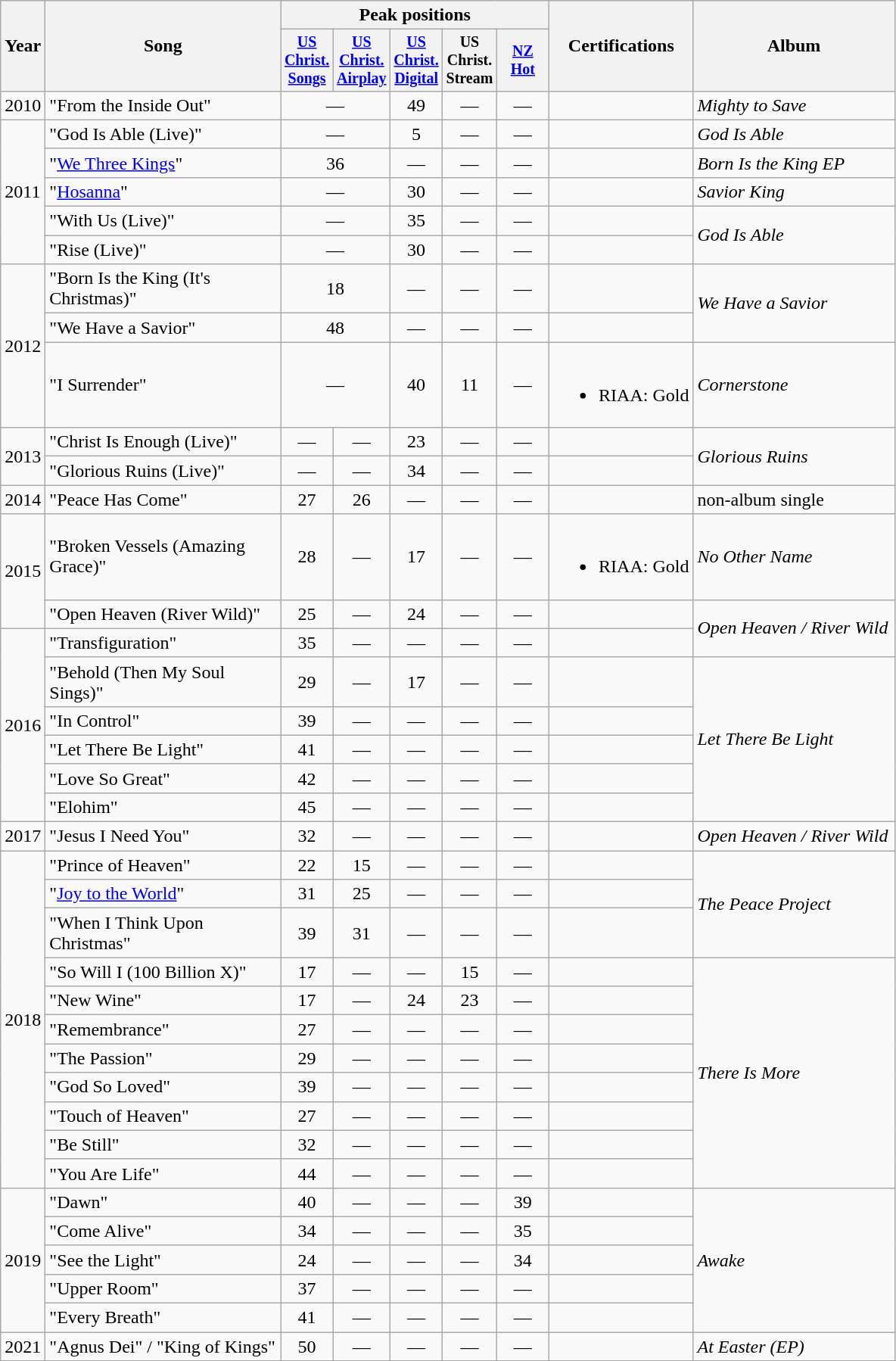<table class="wikitable">
<tr>
<th rowspan="2" style="text-align:center; width:10px;">Year</th>
<th rowspan="2" style="text-align:center; width:200px;">Song</th>
<th style="text-align:center;" colspan="5">Peak positions</th>
<th rowspan="2">Certifications</th>
<th rowspan="2" style="text-align:center; width:170px;">Album</th>
</tr>
<tr style="font-size:smaller;">
<th width="40"><a href='#'>US<br>Christ.<br>Songs</a><br></th>
<th width="40"><a href='#'>US<br>Christ.<br>Airplay</a><br></th>
<th width="40"><a href='#'>US<br>Christ.<br>Digital</a><br></th>
<th width="40">US<br>Christ.<br>Stream<br></th>
<th width="40"><a href='#'>NZ<br>Hot</a><br></th>
</tr>
<tr>
<td>2010</td>
<td>"From the Inside Out"</td>
<td colspan="2" style="text-align:center;">—</td>
<td style="text-align:center;">49</td>
<td style="text-align:center;">—</td>
<td style="text-align:center;">—</td>
<td></td>
<td><em>Mighty to Save</em></td>
</tr>
<tr>
<td rowspan="5">2011</td>
<td>"God Is Able (Live)"</td>
<td colspan="2" style="text-align:center;">—</td>
<td style="text-align:center;">5</td>
<td style="text-align:center;">—</td>
<td style="text-align:center;">—</td>
<td></td>
<td><em>God Is Able</em></td>
</tr>
<tr>
<td>"<a href='#'>We Three Kings</a>"</td>
<td colspan="2" style="text-align:center;">36</td>
<td style="text-align:center;">—</td>
<td style="text-align:center;">—</td>
<td style="text-align:center;">—</td>
<td></td>
<td><em>Born Is the King EP</em></td>
</tr>
<tr>
<td>"<a href='#'>Hosanna</a>"</td>
<td colspan="2" style="text-align:center;">—</td>
<td style="text-align:center;">30</td>
<td style="text-align:center;">—</td>
<td style="text-align:center;">—</td>
<td></td>
<td><em>Savior King</em></td>
</tr>
<tr>
<td>"With Us (Live)"</td>
<td colspan="2" style="text-align:center;">—</td>
<td style="text-align:center;">35</td>
<td style="text-align:center;">—</td>
<td style="text-align:center;">—</td>
<td></td>
<td rowspan="2"><em>God Is Able</em></td>
</tr>
<tr>
<td>"Rise (Live)"</td>
<td colspan="2" style="text-align:center;">—</td>
<td style="text-align:center;">30</td>
<td style="text-align:center;">—</td>
<td style="text-align:center;">—</td>
<td></td>
</tr>
<tr>
<td rowspan="3">2012</td>
<td>"Born Is the King (It's Christmas)"</td>
<td colspan="2" style="text-align:center;">18</td>
<td style="text-align:center;">—</td>
<td style="text-align:center;">—</td>
<td style="text-align:center;">—</td>
<td></td>
<td rowspan="2"><em>We Have a Savior</em></td>
</tr>
<tr>
<td>"We Have a Savior"</td>
<td colspan="2" style="text-align:center;">48</td>
<td style="text-align:center;">—</td>
<td style="text-align:center;">—</td>
<td style="text-align:center;">—</td>
<td></td>
</tr>
<tr>
<td>"I Surrender"</td>
<td colspan="2" style="text-align:center;">—</td>
<td style="text-align:center;">40</td>
<td style="text-align:center;">11</td>
<td style="text-align:center;">—</td>
<td><br><ul><li>RIAA: Gold</li></ul></td>
<td><em>Cornerstone</em></td>
</tr>
<tr>
<td rowspan="2">2013</td>
<td>"Christ Is Enough (Live)"</td>
<td style="text-align:center;">—</td>
<td style="text-align:center;">—</td>
<td style="text-align:center;">23</td>
<td style="text-align:center;">—</td>
<td style="text-align:center;">—</td>
<td></td>
<td rowspan="2"><em>Glorious Ruins</em></td>
</tr>
<tr>
<td>"Glorious Ruins (Live)"</td>
<td style="text-align:center;">—</td>
<td style="text-align:center;">—</td>
<td style="text-align:center;">34</td>
<td style="text-align:center;">—</td>
<td style="text-align:center;">—</td>
<td></td>
</tr>
<tr>
<td rowspan="1">2014</td>
<td>"Peace Has Come"</td>
<td style="text-align:center;">27</td>
<td style="text-align:center;">26</td>
<td style="text-align:center;">—</td>
<td style="text-align:center;">—</td>
<td style="text-align:center;">—</td>
<td></td>
<td>non-album single</td>
</tr>
<tr>
<td rowspan="2">2015</td>
<td>"Broken Vessels (Amazing Grace)"</td>
<td style="text-align:center;">28</td>
<td style="text-align:center;">—</td>
<td style="text-align:center;">17</td>
<td style="text-align:center;">—</td>
<td style="text-align:center;">—</td>
<td><br><ul><li>RIAA: Gold</li></ul></td>
<td><em>No Other Name</em></td>
</tr>
<tr>
<td>"Open Heaven (River Wild)"</td>
<td style="text-align:center;">25</td>
<td style="text-align:center;">—</td>
<td style="text-align:center;">24</td>
<td style="text-align:center;">—</td>
<td style="text-align:center;">—</td>
<td></td>
<td rowspan="2"><em>Open Heaven / River Wild</em></td>
</tr>
<tr>
<td rowspan="6">2016</td>
<td>"Transfiguration"</td>
<td style="text-align:center;">35</td>
<td style="text-align:center;">—</td>
<td style="text-align:center;">—</td>
<td style="text-align:center;">—</td>
<td style="text-align:center;">—</td>
<td></td>
</tr>
<tr>
<td>"Behold (Then My Soul Sings)"</td>
<td style="text-align:center;">29</td>
<td style="text-align:center;">—</td>
<td style="text-align:center;">17</td>
<td style="text-align:center;">—</td>
<td style="text-align:center;">—</td>
<td></td>
<td rowspan="5"><em>Let There Be Light</em></td>
</tr>
<tr>
<td>"In Control"</td>
<td style="text-align:center;">39</td>
<td style="text-align:center;">—</td>
<td style="text-align:center;">—</td>
<td style="text-align:center;">—</td>
<td style="text-align:center;">—</td>
<td></td>
</tr>
<tr>
<td>"Let There Be Light"</td>
<td style="text-align:center;">41</td>
<td style="text-align:center;">—</td>
<td style="text-align:center;">—</td>
<td style="text-align:center;">—</td>
<td style="text-align:center;">—</td>
<td></td>
</tr>
<tr>
<td>"Love So Great"</td>
<td style="text-align:center;">42</td>
<td style="text-align:center;">—</td>
<td style="text-align:center;">—</td>
<td style="text-align:center;">—</td>
<td style="text-align:center;">—</td>
<td></td>
</tr>
<tr>
<td>"Elohim"</td>
<td style="text-align:center;">45</td>
<td style="text-align:center;">—</td>
<td style="text-align:center;">—</td>
<td style="text-align:center;">—</td>
<td style="text-align:center;">—</td>
<td></td>
</tr>
<tr>
<td>2017</td>
<td>"Jesus I Need You"</td>
<td style="text-align:center;">32</td>
<td style="text-align:center;">—</td>
<td style="text-align:center;">—</td>
<td style="text-align:center;">—</td>
<td style="text-align:center;">—</td>
<td></td>
<td><em>Open Heaven / River Wild</em></td>
</tr>
<tr>
<td rowspan="11">2018</td>
<td>"Prince of Heaven"</td>
<td style="text-align:center;">22</td>
<td style="text-align:center;">15</td>
<td style="text-align:center;">—</td>
<td style="text-align:center;">—</td>
<td style="text-align:center;">—</td>
<td></td>
<td rowspan="3"><em>The Peace Project</em></td>
</tr>
<tr>
<td>"<a href='#'>Joy to the World</a>"</td>
<td style="text-align:center;">31</td>
<td style="text-align:center;">25</td>
<td style="text-align:center;">—</td>
<td style="text-align:center;">—</td>
<td style="text-align:center;">—</td>
<td></td>
</tr>
<tr>
<td>"When I Think Upon Christmas"</td>
<td style="text-align:center;">39</td>
<td style="text-align:center;">31</td>
<td style="text-align:center;">—</td>
<td style="text-align:center;">—</td>
<td style="text-align:center;">—</td>
<td></td>
</tr>
<tr>
<td>"So Will I (100 Billion X)"</td>
<td style="text-align:center;">17</td>
<td style="text-align:center;">—</td>
<td style="text-align:center;">—</td>
<td style="text-align:center;">15</td>
<td style="text-align:center;">—</td>
<td></td>
<td rowspan="8"><em>There Is More</em></td>
</tr>
<tr>
<td>"New Wine"</td>
<td style="text-align:center;">17</td>
<td style="text-align:center;">—</td>
<td style="text-align:center;">24</td>
<td style="text-align:center;">23</td>
<td style="text-align:center;">—</td>
<td></td>
</tr>
<tr>
<td>"Remembrance"</td>
<td style="text-align:center;">27</td>
<td style="text-align:center;">—</td>
<td style="text-align:center;">—</td>
<td style="text-align:center;">—</td>
<td style="text-align:center;">—</td>
<td></td>
</tr>
<tr>
<td>"The Passion"</td>
<td style="text-align:center;">29</td>
<td style="text-align:center;">—</td>
<td style="text-align:center;">—</td>
<td style="text-align:center;">—</td>
<td style="text-align:center;">—</td>
<td></td>
</tr>
<tr>
<td>"God So Loved"</td>
<td style="text-align:center;">39</td>
<td style="text-align:center;">—</td>
<td style="text-align:center;">—</td>
<td style="text-align:center;">—</td>
<td style="text-align:center;">—</td>
<td></td>
</tr>
<tr>
<td>"Touch of Heaven"</td>
<td style="text-align:center;">27</td>
<td style="text-align:center;">—</td>
<td style="text-align:center;">—</td>
<td style="text-align:center;">—</td>
<td style="text-align:center;">—</td>
<td></td>
</tr>
<tr>
<td>"Be Still"</td>
<td style="text-align:center;">32</td>
<td style="text-align:center;">—</td>
<td style="text-align:center;">—</td>
<td style="text-align:center;">—</td>
<td style="text-align:center;">—</td>
<td></td>
</tr>
<tr>
<td>"You Are Life"</td>
<td style="text-align:center;">44</td>
<td style="text-align:center;">—</td>
<td style="text-align:center;">—</td>
<td style="text-align:center;">—</td>
<td style="text-align:center;">—</td>
<td></td>
</tr>
<tr>
<td rowspan="5">2019</td>
<td>"Dawn"</td>
<td style="text-align:center;">40</td>
<td style="text-align:center;">—</td>
<td style="text-align:center;">—</td>
<td style="text-align:center;">—</td>
<td style="text-align:center;">39</td>
<td></td>
<td rowspan="5"><em>Awake</em></td>
</tr>
<tr>
<td>"Come Alive"</td>
<td style="text-align:center;">34</td>
<td style="text-align:center;">—</td>
<td style="text-align:center;">—</td>
<td style="text-align:center;">—</td>
<td style="text-align:center;">35</td>
<td></td>
</tr>
<tr>
<td>"See the Light"</td>
<td style="text-align:center;">24</td>
<td style="text-align:center;">—</td>
<td style="text-align:center;">—</td>
<td style="text-align:center;">—</td>
<td style="text-align:center;">34</td>
<td></td>
</tr>
<tr>
<td>"Upper Room"</td>
<td style="text-align:center;">37</td>
<td style="text-align:center;">—</td>
<td style="text-align:center;">—</td>
<td style="text-align:center;">—</td>
<td style="text-align:center;">—</td>
<td></td>
</tr>
<tr>
<td>"Every Breath"</td>
<td style="text-align:center;">41</td>
<td style="text-align:center;">—</td>
<td style="text-align:center;">—</td>
<td style="text-align:center;">—</td>
<td style="text-align:center;">—</td>
<td></td>
</tr>
<tr>
<td>2021</td>
<td>"Agnus Dei" / "King of Kings" <br></td>
<td style="text-align:center;">50</td>
<td style="text-align:center;">—</td>
<td style="text-align:center;">—</td>
<td style="text-align:center;">—</td>
<td style="text-align:center;">—</td>
<td></td>
<td><em>At Easter (EP)</em></td>
</tr>
</table>
